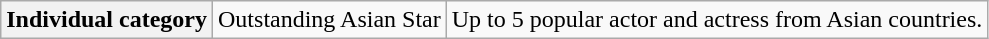<table class=wikitable style="text-align:center;">
<tr>
<th>Individual category</th>
<td>Outstanding Asian Star</td>
<td style="text-align:left;">Up to 5 popular actor and actress from Asian countries.</td>
</tr>
</table>
